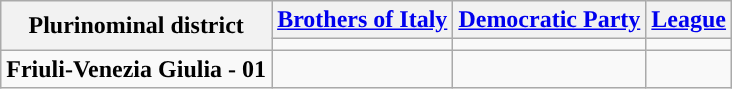<table class="wikitable">
<tr>
<th rowspan="2">Plurinominal district</th>
<th><a href='#'>Brothers of Italy</a></th>
<th><a href='#'>Democratic Party</a></th>
<th><a href='#'>League</a></th>
</tr>
<tr>
<td></td>
<td></td>
<td></td>
</tr>
<tr>
<td><strong>Friuli-Venezia Giulia - 01</strong></td>
<td></td>
<td></td>
<td></td>
</tr>
</table>
